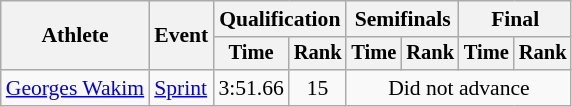<table class="wikitable" style="font-size:90%">
<tr>
<th rowspan=2>Athlete</th>
<th rowspan=2>Event</th>
<th colspan=2>Qualification</th>
<th colspan=2>Semifinals</th>
<th colspan=2>Final</th>
</tr>
<tr style="font-size:95%">
<th>Time</th>
<th>Rank</th>
<th>Time</th>
<th>Rank</th>
<th>Time</th>
<th>Rank</th>
</tr>
<tr align=center>
<td align=left><a href='#'>Georges Wakim</a></td>
<td align=left><a href='#'>Sprint</a></td>
<td>3:51.66</td>
<td>15</td>
<td colspan=4>Did not advance</td>
</tr>
</table>
